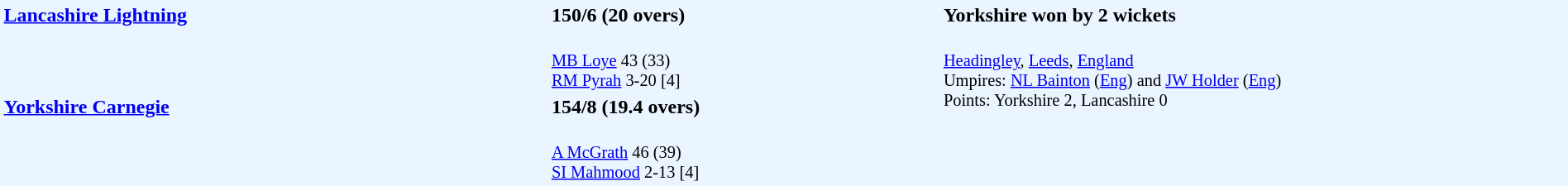<table style="width:100%; background:#ebf5ff;">
<tr>
<td style="width:35%; vertical-align:top;" rowspan="2"><strong><a href='#'>Lancashire Lightning</a></strong></td>
<td style="width:25%;"><strong>150/6 (20 overs)</strong></td>
<td style="width:40%;"><strong>Yorkshire won by 2 wickets</strong></td>
</tr>
<tr>
<td style="font-size: 85%;"><br><a href='#'>MB Loye</a> 43 (33)<br>
<a href='#'>RM Pyrah</a> 3-20 [4]</td>
<td style="vertical-align:top; font-size:85%;" rowspan="3"><br><a href='#'>Headingley</a>, <a href='#'>Leeds</a>, <a href='#'>England</a><br>
Umpires: <a href='#'>NL Bainton</a> (<a href='#'>Eng</a>) and <a href='#'>JW Holder</a> (<a href='#'>Eng</a>)<br>
Points: Yorkshire 2, Lancashire 0</td>
</tr>
<tr>
<td style="vertical-align:top;" rowspan="2"><strong><a href='#'>Yorkshire Carnegie</a></strong></td>
<td><strong>154/8 (19.4 overs)</strong></td>
</tr>
<tr>
<td style="font-size: 85%;"><br><a href='#'>A McGrath</a> 46 (39)<br>
<a href='#'>SI Mahmood</a> 2-13 [4]</td>
</tr>
</table>
